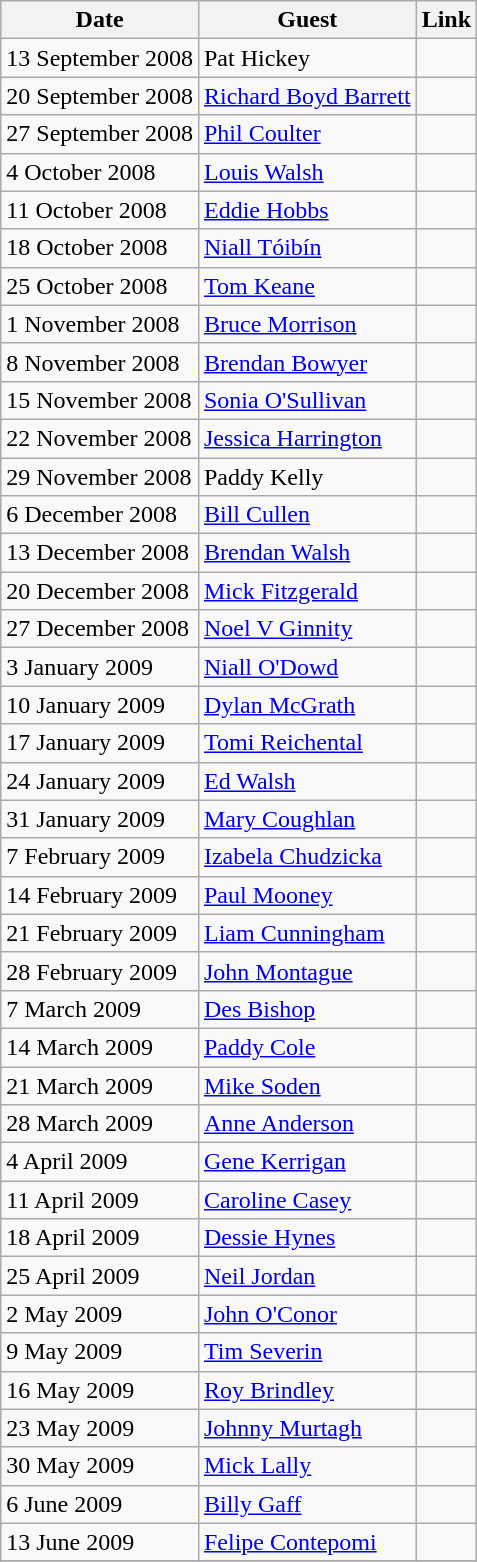<table class="wikitable">
<tr>
<th>Date</th>
<th>Guest</th>
<th>Link</th>
</tr>
<tr>
<td>13 September 2008</td>
<td>Pat Hickey</td>
<td></td>
</tr>
<tr>
<td>20 September 2008</td>
<td><a href='#'>Richard Boyd Barrett</a></td>
<td></td>
</tr>
<tr>
<td>27 September 2008</td>
<td><a href='#'>Phil Coulter</a></td>
<td></td>
</tr>
<tr>
<td>4 October 2008</td>
<td><a href='#'>Louis Walsh</a></td>
<td></td>
</tr>
<tr>
<td>11 October 2008</td>
<td><a href='#'>Eddie Hobbs</a></td>
<td></td>
</tr>
<tr>
<td>18 October 2008</td>
<td><a href='#'>Niall Tóibín</a></td>
<td></td>
</tr>
<tr>
<td>25 October 2008</td>
<td><a href='#'>Tom Keane</a></td>
<td></td>
</tr>
<tr>
<td>1 November 2008</td>
<td><a href='#'>Bruce Morrison</a></td>
<td></td>
</tr>
<tr>
<td>8 November 2008</td>
<td><a href='#'>Brendan Bowyer</a></td>
<td></td>
</tr>
<tr>
<td>15 November 2008</td>
<td><a href='#'>Sonia O'Sullivan</a></td>
<td></td>
</tr>
<tr>
<td>22 November 2008</td>
<td><a href='#'>Jessica Harrington</a></td>
<td></td>
</tr>
<tr>
<td>29 November 2008</td>
<td>Paddy Kelly</td>
<td></td>
</tr>
<tr>
<td>6 December 2008</td>
<td><a href='#'>Bill Cullen</a></td>
<td></td>
</tr>
<tr>
<td>13 December 2008</td>
<td><a href='#'>Brendan Walsh</a></td>
<td></td>
</tr>
<tr>
<td>20 December 2008</td>
<td><a href='#'>Mick Fitzgerald</a></td>
<td></td>
</tr>
<tr>
<td>27 December 2008</td>
<td><a href='#'>Noel V Ginnity</a></td>
<td></td>
</tr>
<tr>
<td>3 January 2009</td>
<td><a href='#'>Niall O'Dowd</a></td>
<td></td>
</tr>
<tr>
<td>10 January 2009</td>
<td><a href='#'>Dylan McGrath</a></td>
<td></td>
</tr>
<tr>
<td>17 January 2009</td>
<td><a href='#'>Tomi Reichental</a></td>
<td></td>
</tr>
<tr>
<td>24 January 2009</td>
<td><a href='#'>Ed Walsh</a></td>
<td></td>
</tr>
<tr>
<td>31 January 2009</td>
<td><a href='#'>Mary Coughlan</a></td>
<td></td>
</tr>
<tr>
<td>7 February 2009</td>
<td><a href='#'>Izabela Chudzicka</a></td>
<td></td>
</tr>
<tr>
<td>14 February 2009</td>
<td><a href='#'>Paul Mooney</a></td>
<td></td>
</tr>
<tr>
<td>21 February 2009</td>
<td><a href='#'>Liam Cunningham</a></td>
<td></td>
</tr>
<tr>
<td>28 February 2009</td>
<td><a href='#'>John Montague</a></td>
<td></td>
</tr>
<tr>
<td>7 March 2009</td>
<td><a href='#'>Des Bishop</a></td>
<td></td>
</tr>
<tr>
<td>14 March 2009</td>
<td><a href='#'>Paddy Cole</a></td>
<td></td>
</tr>
<tr>
<td>21 March 2009</td>
<td><a href='#'>Mike Soden</a></td>
<td></td>
</tr>
<tr>
<td>28 March 2009</td>
<td><a href='#'>Anne Anderson</a></td>
<td></td>
</tr>
<tr>
<td>4 April 2009</td>
<td><a href='#'>Gene Kerrigan</a></td>
<td></td>
</tr>
<tr>
<td>11 April 2009</td>
<td><a href='#'>Caroline Casey</a></td>
<td></td>
</tr>
<tr>
<td>18 April 2009</td>
<td><a href='#'>Dessie Hynes</a></td>
<td></td>
</tr>
<tr>
<td>25 April 2009</td>
<td><a href='#'>Neil Jordan</a></td>
<td></td>
</tr>
<tr>
<td>2 May 2009</td>
<td><a href='#'>John O'Conor</a></td>
<td></td>
</tr>
<tr>
<td>9 May 2009</td>
<td><a href='#'>Tim Severin</a></td>
<td></td>
</tr>
<tr>
<td>16 May 2009</td>
<td><a href='#'>Roy Brindley</a></td>
<td></td>
</tr>
<tr>
<td>23 May 2009</td>
<td><a href='#'>Johnny Murtagh</a></td>
<td></td>
</tr>
<tr>
<td>30 May 2009</td>
<td><a href='#'>Mick Lally</a></td>
<td></td>
</tr>
<tr>
<td>6 June 2009</td>
<td><a href='#'>Billy Gaff</a></td>
<td></td>
</tr>
<tr>
<td>13 June 2009</td>
<td><a href='#'>Felipe Contepomi</a></td>
<td></td>
</tr>
<tr>
</tr>
</table>
